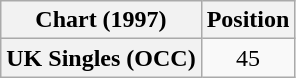<table class="wikitable plainrowheaders" style="text-align:center">
<tr>
<th scope="col">Chart (1997)</th>
<th scope="col">Position</th>
</tr>
<tr>
<th scope="row">UK Singles (OCC)</th>
<td>45</td>
</tr>
</table>
